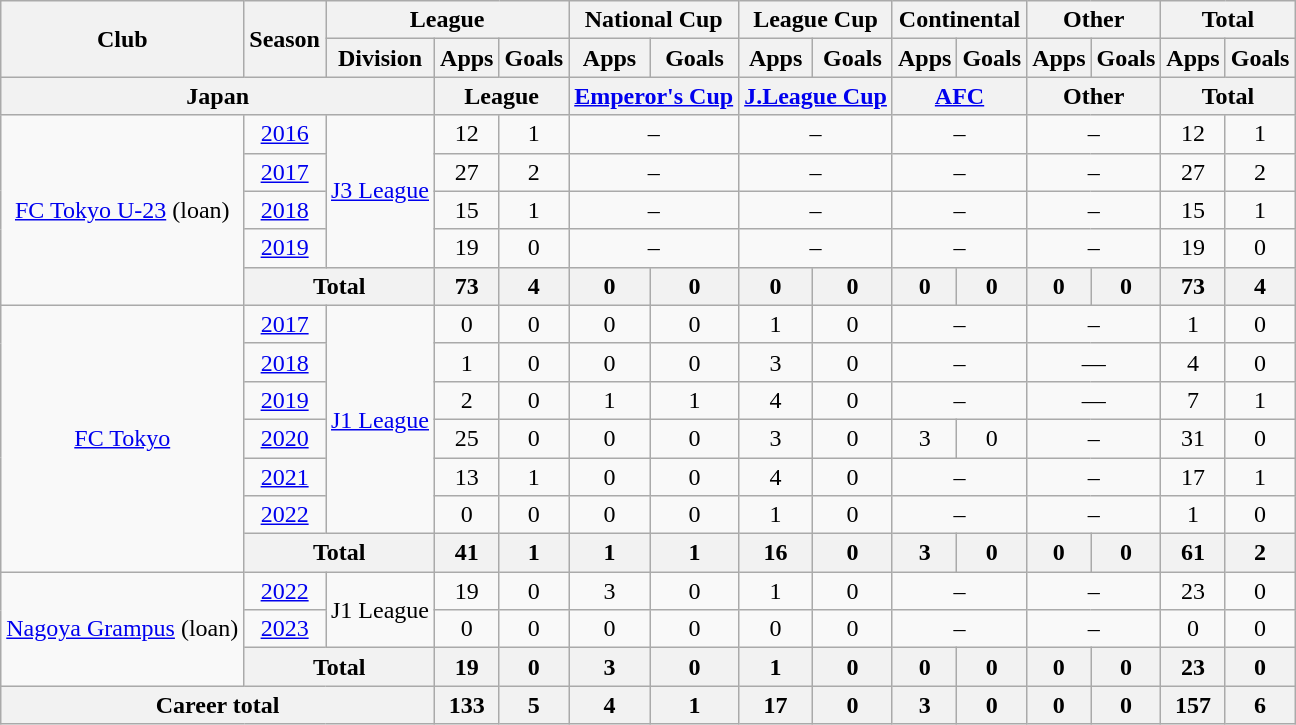<table class="wikitable" style="text-align: center">
<tr>
<th rowspan="2">Club</th>
<th rowspan="2">Season</th>
<th colspan="3">League</th>
<th colspan="2">National Cup</th>
<th colspan="2">League Cup</th>
<th colspan="2">Continental</th>
<th colspan="2">Other</th>
<th colspan="2">Total</th>
</tr>
<tr>
<th>Division</th>
<th>Apps</th>
<th>Goals</th>
<th>Apps</th>
<th>Goals</th>
<th>Apps</th>
<th>Goals</th>
<th>Apps</th>
<th>Goals</th>
<th>Apps</th>
<th>Goals</th>
<th>Apps</th>
<th>Goals</th>
</tr>
<tr>
<th colspan=3>Japan</th>
<th colspan=2>League</th>
<th colspan=2><a href='#'>Emperor's Cup</a></th>
<th colspan=2><a href='#'>J.League Cup</a></th>
<th colspan=2><a href='#'>AFC</a></th>
<th colspan=2>Other</th>
<th colspan=2>Total</th>
</tr>
<tr>
<td rowspan="5"><a href='#'>FC Tokyo U-23</a> (loan)</td>
<td><a href='#'>2016</a></td>
<td rowspan="4"><a href='#'>J3 League</a></td>
<td>12</td>
<td>1</td>
<td colspan="2">–</td>
<td colspan="2">–</td>
<td colspan="2">–</td>
<td colspan="2">–</td>
<td>12</td>
<td>1</td>
</tr>
<tr>
<td><a href='#'>2017</a></td>
<td>27</td>
<td>2</td>
<td colspan="2">–</td>
<td colspan="2">–</td>
<td colspan="2">–</td>
<td colspan="2">–</td>
<td>27</td>
<td>2</td>
</tr>
<tr>
<td><a href='#'>2018</a></td>
<td>15</td>
<td>1</td>
<td colspan="2">–</td>
<td colspan="2">–</td>
<td colspan="2">–</td>
<td colspan="2">–</td>
<td>15</td>
<td>1</td>
</tr>
<tr>
<td><a href='#'>2019</a></td>
<td>19</td>
<td>0</td>
<td colspan="2">–</td>
<td colspan="2">–</td>
<td colspan="2">–</td>
<td colspan="2">–</td>
<td>19</td>
<td>0</td>
</tr>
<tr>
<th colspan="2">Total</th>
<th>73</th>
<th>4</th>
<th>0</th>
<th>0</th>
<th>0</th>
<th>0</th>
<th>0</th>
<th>0</th>
<th>0</th>
<th>0</th>
<th>73</th>
<th>4</th>
</tr>
<tr>
<td rowspan="7"><a href='#'>FC Tokyo</a></td>
<td><a href='#'>2017</a></td>
<td rowspan="6"><a href='#'>J1 League</a></td>
<td>0</td>
<td>0</td>
<td>0</td>
<td>0</td>
<td>1</td>
<td>0</td>
<td colspan="2">–</td>
<td colspan="2">–</td>
<td>1</td>
<td>0</td>
</tr>
<tr>
<td><a href='#'>2018</a></td>
<td>1</td>
<td>0</td>
<td>0</td>
<td>0</td>
<td>3</td>
<td>0</td>
<td colspan="2">–</td>
<td colspan="2">—</td>
<td>4</td>
<td>0</td>
</tr>
<tr>
<td><a href='#'>2019</a></td>
<td>2</td>
<td>0</td>
<td>1</td>
<td>1</td>
<td>4</td>
<td>0</td>
<td colspan="2">–</td>
<td colspan="2">—</td>
<td>7</td>
<td>1</td>
</tr>
<tr>
<td><a href='#'>2020</a></td>
<td>25</td>
<td>0</td>
<td>0</td>
<td>0</td>
<td>3</td>
<td>0</td>
<td>3</td>
<td>0</td>
<td colspan="2">–</td>
<td>31</td>
<td>0</td>
</tr>
<tr>
<td><a href='#'>2021</a></td>
<td>13</td>
<td>1</td>
<td>0</td>
<td>0</td>
<td>4</td>
<td>0</td>
<td colspan="2">–</td>
<td colspan="2">–</td>
<td>17</td>
<td>1</td>
</tr>
<tr>
<td><a href='#'>2022</a></td>
<td>0</td>
<td>0</td>
<td>0</td>
<td>0</td>
<td>1</td>
<td>0</td>
<td colspan="2">–</td>
<td colspan="2">–</td>
<td>1</td>
<td>0</td>
</tr>
<tr>
<th colspan="2">Total</th>
<th>41</th>
<th>1</th>
<th>1</th>
<th>1</th>
<th>16</th>
<th>0</th>
<th>3</th>
<th>0</th>
<th>0</th>
<th>0</th>
<th>61</th>
<th>2</th>
</tr>
<tr>
<td rowspan="3"><a href='#'>Nagoya Grampus</a> (loan)</td>
<td><a href='#'>2022</a></td>
<td rowspan="2">J1 League</td>
<td>19</td>
<td>0</td>
<td>3</td>
<td>0</td>
<td>1</td>
<td>0</td>
<td colspan="2">–</td>
<td colspan="2">–</td>
<td>23</td>
<td>0</td>
</tr>
<tr>
<td><a href='#'>2023</a></td>
<td>0</td>
<td>0</td>
<td>0</td>
<td>0</td>
<td>0</td>
<td>0</td>
<td colspan="2">–</td>
<td colspan="2">–</td>
<td>0</td>
<td>0</td>
</tr>
<tr>
<th colspan="2">Total</th>
<th>19</th>
<th>0</th>
<th>3</th>
<th>0</th>
<th>1</th>
<th>0</th>
<th>0</th>
<th>0</th>
<th>0</th>
<th>0</th>
<th>23</th>
<th>0</th>
</tr>
<tr>
<th colspan=3>Career total</th>
<th>133</th>
<th>5</th>
<th>4</th>
<th>1</th>
<th>17</th>
<th>0</th>
<th>3</th>
<th>0</th>
<th>0</th>
<th>0</th>
<th>157</th>
<th>6</th>
</tr>
</table>
